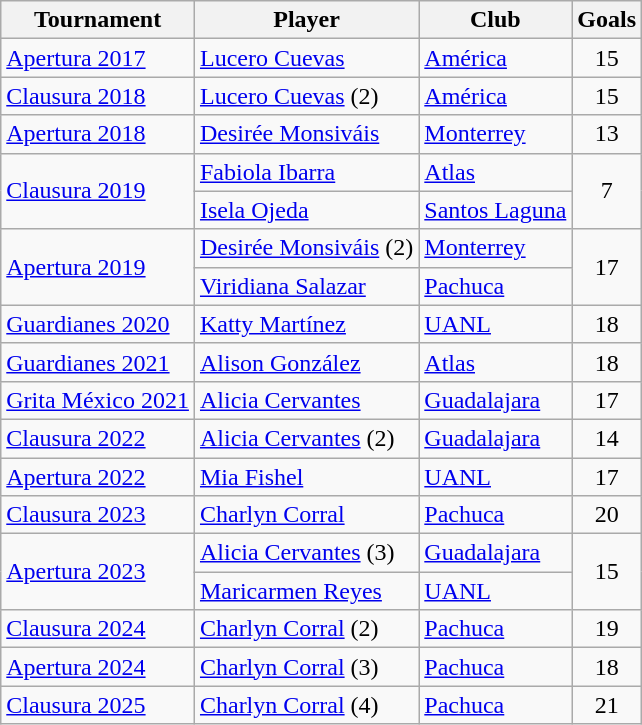<table class="wikitable">
<tr>
<th>Tournament</th>
<th>Player</th>
<th>Club</th>
<th>Goals</th>
</tr>
<tr>
<td><a href='#'>Apertura 2017</a></td>
<td> <a href='#'>Lucero Cuevas</a></td>
<td><a href='#'>América</a></td>
<td align="center">15</td>
</tr>
<tr>
<td><a href='#'>Clausura 2018</a></td>
<td> <a href='#'>Lucero Cuevas</a> (2)</td>
<td><a href='#'>América</a></td>
<td align="center">15</td>
</tr>
<tr>
<td><a href='#'>Apertura 2018</a></td>
<td> <a href='#'>Desirée Monsiváis</a></td>
<td><a href='#'>Monterrey</a></td>
<td align="center">13</td>
</tr>
<tr>
<td rowspan="2"><a href='#'>Clausura 2019</a></td>
<td> <a href='#'>Fabiola Ibarra</a></td>
<td><a href='#'>Atlas</a></td>
<td rowspan="2" align="center">7</td>
</tr>
<tr>
<td> <a href='#'>Isela Ojeda</a></td>
<td><a href='#'>Santos Laguna</a></td>
</tr>
<tr>
<td rowspan="2"><a href='#'>Apertura 2019</a></td>
<td> <a href='#'>Desirée Monsiváis</a> (2)</td>
<td><a href='#'>Monterrey</a></td>
<td rowspan="2" align="center">17</td>
</tr>
<tr>
<td> <a href='#'>Viridiana Salazar</a></td>
<td><a href='#'>Pachuca</a></td>
</tr>
<tr>
<td><a href='#'>Guardianes 2020</a></td>
<td> <a href='#'>Katty Martínez</a></td>
<td><a href='#'>UANL</a></td>
<td align="center">18</td>
</tr>
<tr>
<td><a href='#'>Guardianes 2021</a></td>
<td> <a href='#'>Alison González</a></td>
<td><a href='#'>Atlas</a></td>
<td align="center">18</td>
</tr>
<tr>
<td><a href='#'>Grita México 2021</a></td>
<td> <a href='#'>Alicia Cervantes</a></td>
<td><a href='#'>Guadalajara</a></td>
<td align="center">17</td>
</tr>
<tr>
<td><a href='#'>Clausura 2022</a></td>
<td> <a href='#'>Alicia Cervantes</a> (2)</td>
<td><a href='#'>Guadalajara</a></td>
<td align="center">14</td>
</tr>
<tr>
<td><a href='#'>Apertura 2022</a></td>
<td> <a href='#'>Mia Fishel</a></td>
<td><a href='#'>UANL</a></td>
<td align="center">17</td>
</tr>
<tr>
<td><a href='#'>Clausura 2023</a></td>
<td> <a href='#'>Charlyn Corral</a></td>
<td><a href='#'>Pachuca</a></td>
<td align="center">20</td>
</tr>
<tr>
<td rowspan="2"><a href='#'>Apertura 2023</a></td>
<td> <a href='#'>Alicia Cervantes</a> (3)</td>
<td><a href='#'>Guadalajara</a></td>
<td rowspan="2" align="center">15</td>
</tr>
<tr>
<td> <a href='#'>Maricarmen Reyes</a></td>
<td><a href='#'>UANL</a></td>
</tr>
<tr>
<td><a href='#'>Clausura 2024</a></td>
<td> <a href='#'>Charlyn Corral</a> (2)</td>
<td><a href='#'>Pachuca</a></td>
<td align="center">19</td>
</tr>
<tr>
<td><a href='#'>Apertura 2024</a></td>
<td> <a href='#'>Charlyn Corral</a> (3)</td>
<td><a href='#'>Pachuca</a></td>
<td align="center">18</td>
</tr>
<tr>
<td><a href='#'>Clausura 2025</a></td>
<td> <a href='#'>Charlyn Corral</a> (4)</td>
<td><a href='#'>Pachuca</a></td>
<td align="center">21</td>
</tr>
</table>
